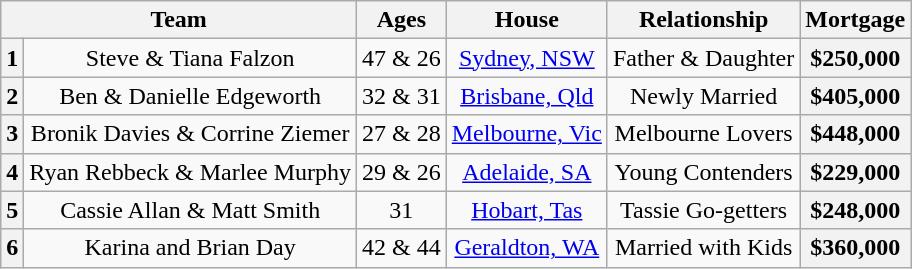<table class="wikitable" style="text-align:center">
<tr valign="top">
<th colspan="2">Team</th>
<th>Ages</th>
<th>House</th>
<th>Relationship</th>
<th>Mortgage</th>
</tr>
<tr>
<th>1</th>
<td>Steve & Tiana Falzon</td>
<td>47 & 26</td>
<td><a href='#'>Sydney, NSW</a></td>
<td>Father & Daughter</td>
<th>$250,000</th>
</tr>
<tr>
<th>2</th>
<td>Ben & Danielle Edgeworth</td>
<td>32 & 31</td>
<td><a href='#'>Brisbane, Qld</a></td>
<td>Newly Married</td>
<th>$405,000</th>
</tr>
<tr>
<th>3</th>
<td>Bronik Davies & Corrine Ziemer</td>
<td>27 & 28</td>
<td><a href='#'>Melbourne, Vic</a></td>
<td>Melbourne Lovers</td>
<th>$448,000</th>
</tr>
<tr>
<th>4</th>
<td>Ryan Rebbeck & Marlee Murphy</td>
<td>29 & 26</td>
<td><a href='#'>Adelaide, SA</a></td>
<td>Young Contenders</td>
<th>$229,000</th>
</tr>
<tr>
<th>5</th>
<td>Cassie Allan & Matt Smith</td>
<td>31</td>
<td><a href='#'>Hobart, Tas</a></td>
<td>Tassie Go-getters</td>
<th>$248,000</th>
</tr>
<tr>
<th>6</th>
<td>Karina and Brian Day</td>
<td>42 & 44</td>
<td><a href='#'>Geraldton, WA</a></td>
<td>Married with Kids</td>
<th>$360,000</th>
</tr>
</table>
